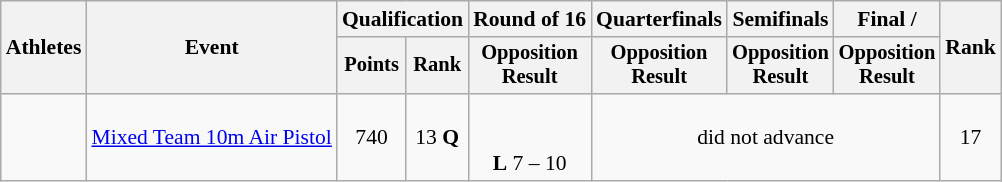<table class="wikitable" style="font-size:90%;">
<tr>
<th rowspan=2>Athletes</th>
<th rowspan=2>Event</th>
<th colspan=2>Qualification</th>
<th>Round of 16</th>
<th>Quarterfinals</th>
<th>Semifinals</th>
<th>Final / </th>
<th rowspan=2>Rank</th>
</tr>
<tr style="font-size:95%">
<th>Points</th>
<th>Rank</th>
<th>Opposition<br>Result</th>
<th>Opposition<br>Result</th>
<th>Opposition<br>Result</th>
<th>Opposition<br>Result</th>
</tr>
<tr align=center>
<td align=left><br></td>
<td align=left><a href='#'>Mixed Team 10m Air Pistol</a></td>
<td>740</td>
<td>13 <strong>Q</strong></td>
<td><br><br><strong>L</strong> 7 – 10</td>
<td colspan=3>did not advance</td>
<td>17</td>
</tr>
</table>
